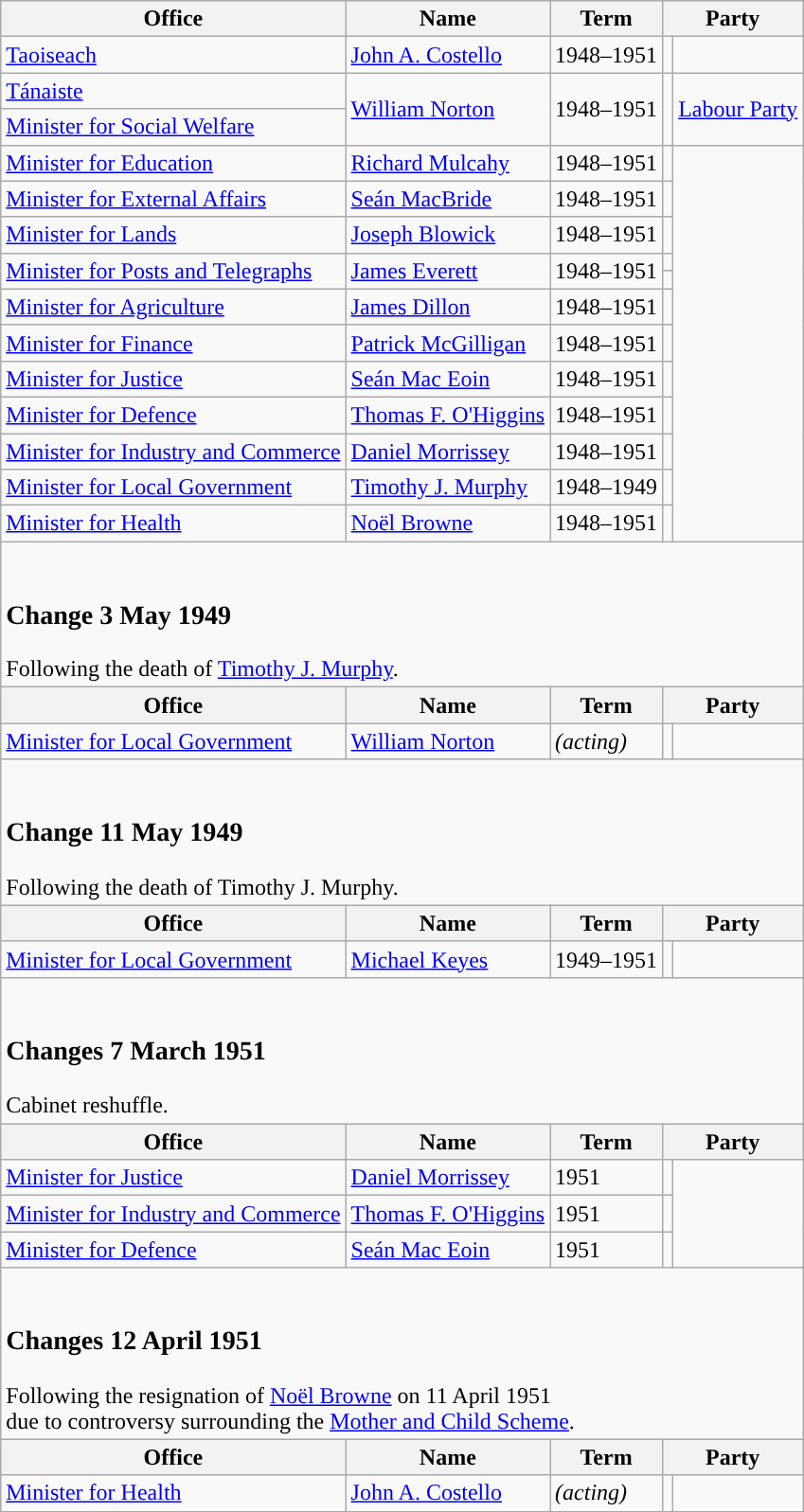<table class="wikitable">
<tr>
<th>Office</th>
<th>Name</th>
<th>Term</th>
<th colspan="2">Party</th>
</tr>
<tr>
<td><a href='#'>Taoiseach</a></td>
<td><a href='#'>John A. Costello</a></td>
<td>1948–1951</td>
<td></td>
</tr>
<tr>
<td><a href='#'>Tánaiste</a></td>
<td rowspan=2><a href='#'>William Norton</a></td>
<td rowspan=2>1948–1951</td>
<td rowspan=2 style="background-color: "></td>
<td rowspan=2><a href='#'>Labour Party</a></td>
</tr>
<tr>
<td><a href='#'>Minister for Social Welfare</a></td>
</tr>
<tr>
<td><a href='#'>Minister for Education</a></td>
<td><a href='#'>Richard Mulcahy</a></td>
<td>1948–1951</td>
<td></td>
</tr>
<tr>
<td><a href='#'>Minister for External Affairs</a></td>
<td><a href='#'>Seán MacBride</a></td>
<td>1948–1951</td>
<td></td>
</tr>
<tr>
<td><a href='#'>Minister for Lands</a></td>
<td><a href='#'>Joseph Blowick</a></td>
<td>1948–1951</td>
<td></td>
</tr>
<tr>
<td rowspan=2><a href='#'>Minister for Posts and Telegraphs</a></td>
<td rowspan=2><a href='#'>James Everett</a></td>
<td rowspan=2>1948–1951</td>
<td></td>
</tr>
<tr>
<td></td>
</tr>
<tr>
<td><a href='#'>Minister for Agriculture</a></td>
<td><a href='#'>James Dillon</a></td>
<td>1948–1951</td>
<td></td>
</tr>
<tr>
<td><a href='#'>Minister for Finance</a></td>
<td><a href='#'>Patrick McGilligan</a></td>
<td>1948–1951</td>
<td></td>
</tr>
<tr>
<td><a href='#'>Minister for Justice</a></td>
<td><a href='#'>Seán Mac Eoin</a></td>
<td>1948–1951</td>
<td></td>
</tr>
<tr>
<td><a href='#'>Minister for Defence</a></td>
<td><a href='#'>Thomas F. O'Higgins</a></td>
<td>1948–1951</td>
<td></td>
</tr>
<tr>
<td><a href='#'>Minister for Industry and Commerce</a></td>
<td><a href='#'>Daniel Morrissey</a></td>
<td>1948–1951</td>
<td></td>
</tr>
<tr>
<td><a href='#'>Minister for Local Government</a></td>
<td><a href='#'>Timothy J. Murphy</a></td>
<td>1948–1949</td>
<td></td>
</tr>
<tr>
<td><a href='#'>Minister for Health</a></td>
<td><a href='#'>Noël Browne</a></td>
<td>1948–1951</td>
<td></td>
</tr>
<tr>
<td colspan=5><br><h3>Change 3 May 1949</h3>Following the death of <a href='#'>Timothy J. Murphy</a>.</td>
</tr>
<tr>
<th>Office</th>
<th>Name</th>
<th>Term</th>
<th colspan="2">Party</th>
</tr>
<tr>
<td><a href='#'>Minister for Local Government</a></td>
<td><a href='#'>William Norton</a></td>
<td><em>(acting)</em></td>
<td></td>
</tr>
<tr>
<td colspan=5><br><h3>Change 11 May 1949</h3>Following the death of Timothy J. Murphy.</td>
</tr>
<tr>
<th>Office</th>
<th>Name</th>
<th>Term</th>
<th colspan="2">Party</th>
</tr>
<tr>
<td><a href='#'>Minister for Local Government</a></td>
<td><a href='#'>Michael Keyes</a></td>
<td>1949–1951</td>
<td></td>
</tr>
<tr>
<td colspan=5><br><h3>Changes 7 March 1951</h3>Cabinet reshuffle.</td>
</tr>
<tr>
<th>Office</th>
<th>Name</th>
<th>Term</th>
<th colspan="2">Party</th>
</tr>
<tr>
<td><a href='#'>Minister for Justice</a></td>
<td><a href='#'>Daniel Morrissey</a></td>
<td>1951</td>
<td></td>
</tr>
<tr>
<td><a href='#'>Minister for Industry and Commerce</a></td>
<td><a href='#'>Thomas F. O'Higgins</a></td>
<td>1951</td>
<td></td>
</tr>
<tr>
<td><a href='#'>Minister for Defence</a></td>
<td><a href='#'>Seán Mac Eoin</a></td>
<td>1951</td>
<td></td>
</tr>
<tr>
<td colspan=5><br><h3>Changes 12 April 1951</h3>Following the resignation of <a href='#'>Noël Browne</a> on 11 April 1951<br>due to controversy surrounding the <a href='#'>Mother and Child Scheme</a>.</td>
</tr>
<tr>
<th>Office</th>
<th>Name</th>
<th>Term</th>
<th colspan="2">Party</th>
</tr>
<tr>
<td><a href='#'>Minister for Health</a></td>
<td><a href='#'>John A. Costello</a></td>
<td><em>(acting)</em></td>
<td></td>
</tr>
</table>
